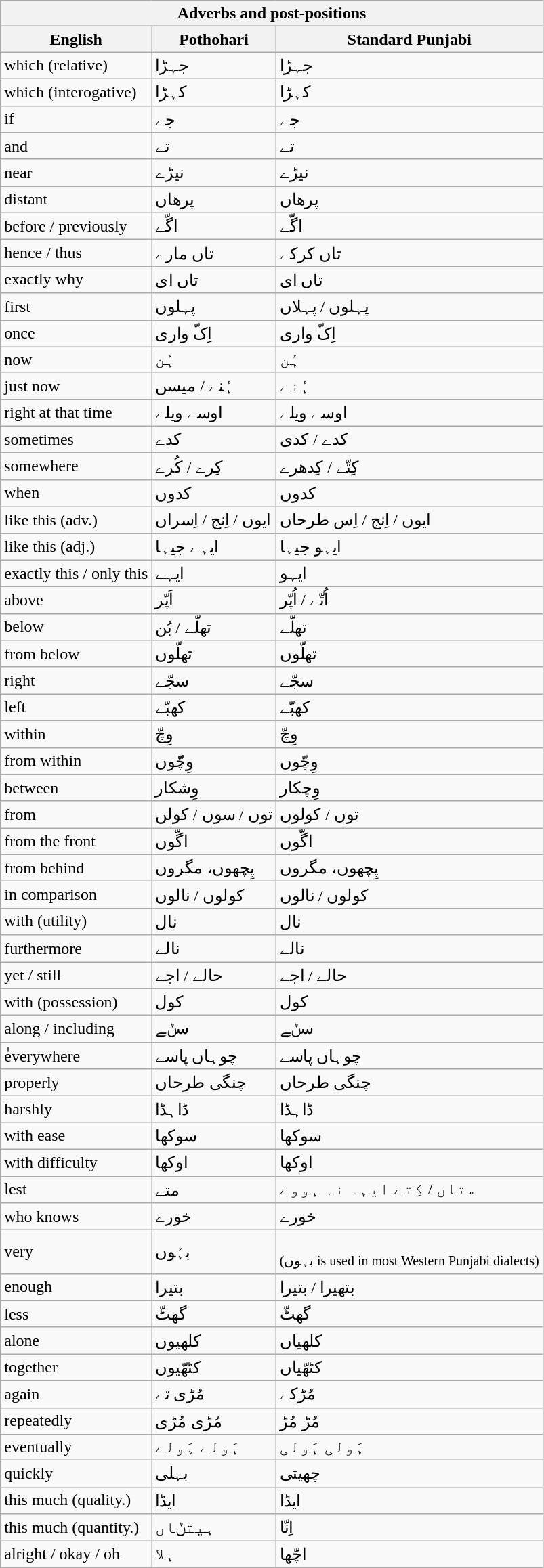<table class="wikitable mw-collapsible mw-collapsed">
<tr>
<th colspan="3">Adverbs and post-positions</th>
</tr>
<tr>
<th>English</th>
<th>Pothohari</th>
<th>Standard Punjabi</th>
</tr>
<tr>
<td>which (relative)</td>
<td>جہڑا</td>
<td>جہڑا</td>
</tr>
<tr>
<td>which (interogative)</td>
<td>کہڑا</td>
<td>کہڑا</td>
</tr>
<tr>
<td>if</td>
<td>جے</td>
<td>جے</td>
</tr>
<tr>
<td>and</td>
<td>تے</td>
<td>تے</td>
</tr>
<tr>
<td>near</td>
<td>نیڑے</td>
<td>نیڑے</td>
</tr>
<tr>
<td>distant</td>
<td>پرھاں</td>
<td>پرھاں</td>
</tr>
<tr>
<td>before / previously</td>
<td>اگّے</td>
<td>اگّے</td>
</tr>
<tr>
<td>hence / thus</td>
<td>تاں مارے</td>
<td>تاں کرکے</td>
</tr>
<tr>
<td>exactly why</td>
<td>تاں ای</td>
<td>تاں ای</td>
</tr>
<tr>
<td>first</td>
<td>پہلوں</td>
<td>پہلوں / پہلاں</td>
</tr>
<tr>
<td>once</td>
<td>اِکّ واری</td>
<td>اِکّ واری</td>
</tr>
<tr>
<td>now</td>
<td>ہُن</td>
<td>ہُن</td>
</tr>
<tr>
<td>just now</td>
<td>ہُنے / میسں</td>
<td>ہُنے</td>
</tr>
<tr>
<td>right at that time</td>
<td>اوسے ویلے</td>
<td>اوسے ویلے</td>
</tr>
<tr>
<td>sometimes</td>
<td>کدے</td>
<td>کدے / کدی</td>
</tr>
<tr>
<td>somewhere</td>
<td>کِرے / کُرے</td>
<td>کِتّے / کِدھرے</td>
</tr>
<tr>
<td>when</td>
<td>کدوں</td>
<td>کدوں</td>
</tr>
<tr>
<td>like this (adv.)</td>
<td>ایوں / اِنج / اِسراں</td>
<td>ایوں / اِنج / اِس طرحاں</td>
</tr>
<tr>
<td>like this (adj.)</td>
<td>ایہے جیہا</td>
<td>ایہو جیہا</td>
</tr>
<tr>
<td>exactly this / only this</td>
<td>ایہے</td>
<td>ایہو</td>
</tr>
<tr>
<td>above</td>
<td>اَپّر</td>
<td>اُتّے / اُپّر</td>
</tr>
<tr>
<td>below</td>
<td>تھلّے / بُن</td>
<td>تھلّے</td>
</tr>
<tr>
<td>from below</td>
<td>تھلّوں</td>
<td>تھلّوں</td>
</tr>
<tr>
<td>right</td>
<td>سجّے</td>
<td>سجّے</td>
</tr>
<tr>
<td>left</td>
<td>کھبّے</td>
<td>کھبّے</td>
</tr>
<tr>
<td>within</td>
<td>وِچّ</td>
<td>وِچّ</td>
</tr>
<tr>
<td>from within</td>
<td>وِچّّوں</td>
<td>وِچّوں</td>
</tr>
<tr>
<td>between</td>
<td>وِشکار</td>
<td>وِچکار</td>
</tr>
<tr>
<td>from</td>
<td>توں / سوں / کولں</td>
<td>توں / کولوں</td>
</tr>
<tr>
<td>from the front</td>
<td>اگّوں</td>
<td>اگّوں</td>
</tr>
<tr>
<td>from behind</td>
<td>پِچھوں، مگروں</td>
<td>پِچھوں، مگروں</td>
</tr>
<tr>
<td>in comparison</td>
<td>کولوں / نالوں</td>
<td>کولوں / نالوں</td>
</tr>
<tr>
<td>with (utility)</td>
<td>نال</td>
<td>نال</td>
</tr>
<tr>
<td>furthermore</td>
<td>نالے</td>
<td>نالے</td>
</tr>
<tr>
<td>yet / still</td>
<td>حالے / اجے</td>
<td>حالے / اجے</td>
</tr>
<tr>
<td>with (possession)</td>
<td>کول</td>
<td>کول</td>
</tr>
<tr>
<td>along / including</td>
<td>سݨے</td>
<td>سݨے</td>
</tr>
<tr>
<td>ٰeverywhere</td>
<td>چوہاں پاسے</td>
<td>چوہاں پاسے</td>
</tr>
<tr>
<td>properly</td>
<td>چنگی طرحاں</td>
<td>چنگی طرحاں</td>
</tr>
<tr>
<td>harshly</td>
<td>ڈاہڈا</td>
<td>ڈاہڈا</td>
</tr>
<tr>
<td>with ease</td>
<td>سوکھا</td>
<td>سوکھا</td>
</tr>
<tr>
<td>with difficulty</td>
<td>اوکھا</td>
<td>اوکھا</td>
</tr>
<tr>
<td>lest</td>
<td>متے</td>
<td>متاں / کِتے ایہہ نہ ہووے</td>
</tr>
<tr>
<td>who knows</td>
<td>خورے</td>
<td>خورے</td>
</tr>
<tr>
<td>very</td>
<td>بہُوں</td>
<td><br><small>(بہوں is used in most Western Punjabi dialects)</small></td>
</tr>
<tr>
<td>enough</td>
<td>بتیرا</td>
<td>بتھیرا / بتیرا</td>
</tr>
<tr>
<td>less</td>
<td>گھٹّ</td>
<td>گھٹّ</td>
</tr>
<tr>
<td>alone</td>
<td>کلھیوں</td>
<td>کلھیاں   </td>
</tr>
<tr>
<td>together</td>
<td>کٹھّیوں</td>
<td>کٹھّیاں</td>
</tr>
<tr>
<td>again</td>
<td>مُڑی تے</td>
<td>مُڑکے</td>
</tr>
<tr>
<td>repeatedly</td>
<td>مُڑی مُڑی</td>
<td>مُڑ مُڑ</td>
</tr>
<tr>
<td>eventually</td>
<td>ہَولے ہَولے</td>
<td>ہَولی ہَولی</td>
</tr>
<tr>
<td>quickly</td>
<td>بہلی</td>
<td>چھیتی</td>
</tr>
<tr>
<td>this much (quality.)</td>
<td>ایڈا</td>
<td>ایڈا</td>
</tr>
<tr>
<td>this much (quantity.)</td>
<td>ہیتݨاں</td>
<td>اِنّا</td>
</tr>
<tr>
<td>alright / okay / oh</td>
<td>ہلا</td>
<td>اچّھا</td>
</tr>
</table>
